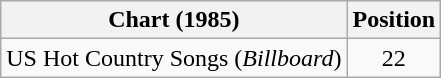<table class="wikitable">
<tr>
<th>Chart (1985)</th>
<th>Position</th>
</tr>
<tr>
<td>US Hot Country Songs (<em>Billboard</em>)</td>
<td align="center">22</td>
</tr>
</table>
